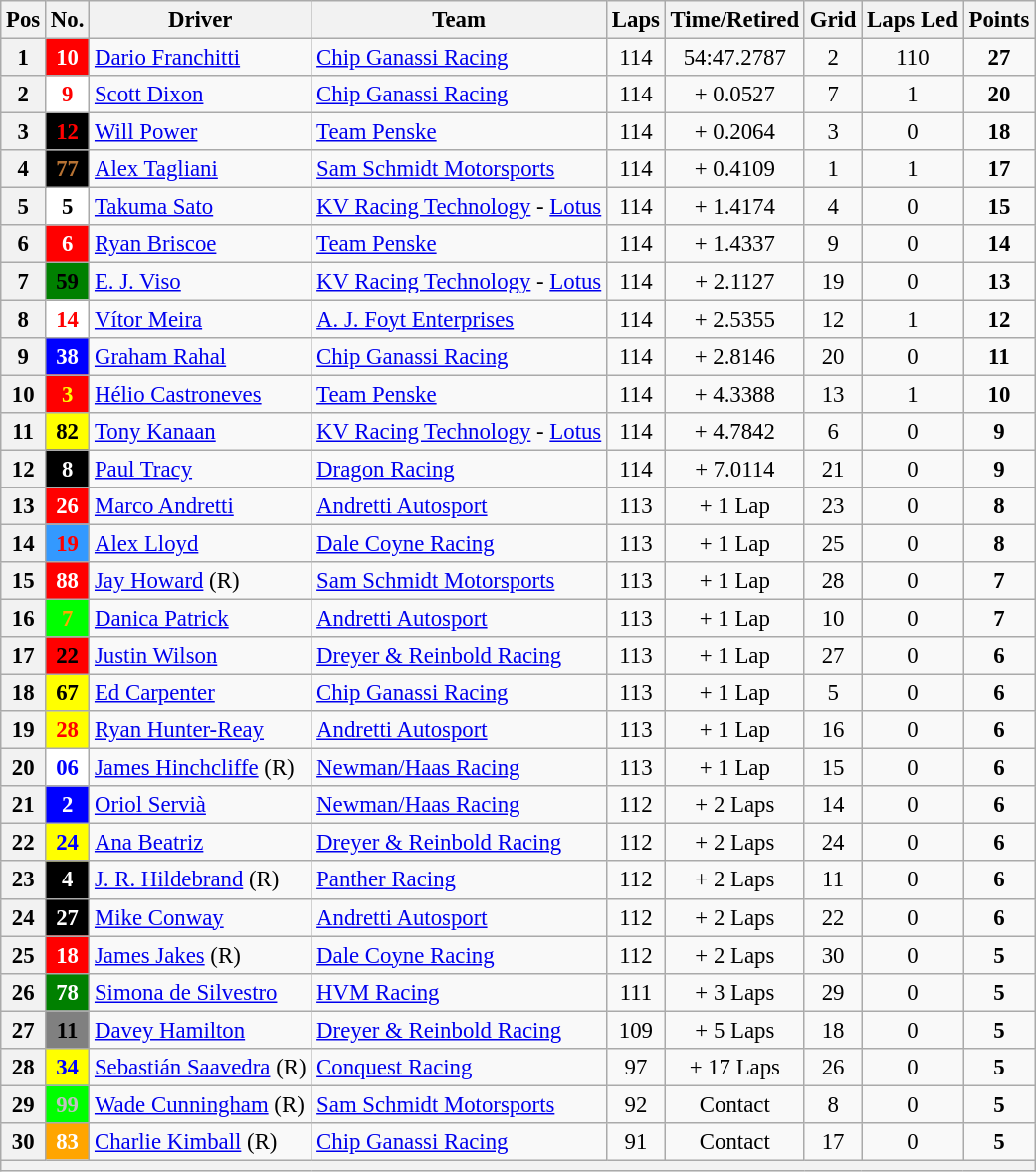<table class="wikitable" style="font-size:95%;">
<tr>
<th>Pos</th>
<th>No.</th>
<th>Driver</th>
<th>Team</th>
<th>Laps</th>
<th>Time/Retired</th>
<th>Grid</th>
<th>Laps Led</th>
<th>Points</th>
</tr>
<tr>
<th>1</th>
<td style="background:red; color:white;" align="center"><strong>10</strong></td>
<td> <a href='#'>Dario Franchitti</a></td>
<td><a href='#'>Chip Ganassi Racing</a></td>
<td align=center>114</td>
<td align=center>54:47.2787</td>
<td align=center>2</td>
<td align=center>110</td>
<td align=center><strong>27</strong></td>
</tr>
<tr>
<th>2</th>
<td style="background:white; color:red;" align="center"><strong>9</strong></td>
<td> <a href='#'>Scott Dixon</a></td>
<td><a href='#'>Chip Ganassi Racing</a></td>
<td align=center>114</td>
<td align=center>+ 0.0527</td>
<td align=center>7</td>
<td align=center>1</td>
<td align=center><strong>20</strong></td>
</tr>
<tr>
<th>3</th>
<td style="background:black; color:red;" align="center"><strong>12</strong></td>
<td> <a href='#'>Will Power</a></td>
<td><a href='#'>Team Penske</a></td>
<td align=center>114</td>
<td align=center>+ 0.2064</td>
<td align=center>3</td>
<td align=center>0</td>
<td align=center><strong>18</strong></td>
</tr>
<tr>
<th>4</th>
<td style="background:black; color:#B87333;" align="center"><strong>77</strong></td>
<td> <a href='#'>Alex Tagliani</a></td>
<td><a href='#'>Sam Schmidt Motorsports</a></td>
<td align=center>114</td>
<td align=center>+ 0.4109</td>
<td align=center>1</td>
<td align=center>1</td>
<td align=center><strong>17</strong></td>
</tr>
<tr>
<th>5</th>
<td style="background:white; color:black;" align="center"><strong>5</strong></td>
<td> <a href='#'>Takuma Sato</a></td>
<td><a href='#'>KV Racing Technology</a> - <a href='#'>Lotus</a></td>
<td align=center>114</td>
<td align=center>+ 1.4174</td>
<td align=center>4</td>
<td align=center>0</td>
<td align=center><strong>15</strong></td>
</tr>
<tr>
<th>6</th>
<td style="background:red; color:white;" align="center"><strong>6</strong></td>
<td> <a href='#'>Ryan Briscoe</a></td>
<td><a href='#'>Team Penske</a></td>
<td align=center>114</td>
<td align=center>+ 1.4337</td>
<td align=center>9</td>
<td align=center>0</td>
<td align=center><strong>14</strong></td>
</tr>
<tr>
<th>7</th>
<td style="background:green; color:black;" align="center"><strong>59</strong></td>
<td> <a href='#'>E. J. Viso</a></td>
<td><a href='#'>KV Racing Technology</a> - <a href='#'>Lotus</a></td>
<td align=center>114</td>
<td align=center>+ 2.1127</td>
<td align=center>19</td>
<td align=center>0</td>
<td align=center><strong>13</strong></td>
</tr>
<tr>
<th>8</th>
<td style="background:white; color:red;" align="center"><strong>14</strong></td>
<td> <a href='#'>Vítor Meira</a></td>
<td><a href='#'>A. J. Foyt Enterprises</a></td>
<td align=center>114</td>
<td align=center>+ 2.5355</td>
<td align=center>12</td>
<td align=center>1</td>
<td align=center><strong>12</strong></td>
</tr>
<tr>
<th>9</th>
<td style="background:blue; color:white;" align="center"><strong>38</strong></td>
<td> <a href='#'>Graham Rahal</a></td>
<td><a href='#'>Chip Ganassi Racing</a></td>
<td align=center>114</td>
<td align=center>+ 2.8146</td>
<td align=center>20</td>
<td align=center>0</td>
<td align=center><strong>11</strong></td>
</tr>
<tr>
<th>10</th>
<td style="background:red; color:yellow;" align="center"><strong>3</strong></td>
<td> <a href='#'>Hélio Castroneves</a></td>
<td><a href='#'>Team Penske</a></td>
<td align=center>114</td>
<td align=center>+ 4.3388</td>
<td align=center>13</td>
<td align=center>1</td>
<td align=center><strong>10</strong></td>
</tr>
<tr>
<th>11</th>
<td style="background:yellow; color:black;" align="center"><strong>82</strong></td>
<td> <a href='#'>Tony Kanaan</a></td>
<td><a href='#'>KV Racing Technology</a> - <a href='#'>Lotus</a></td>
<td align=center>114</td>
<td align=center>+ 4.7842</td>
<td align=center>6</td>
<td align=center>0</td>
<td align=center><strong>9</strong></td>
</tr>
<tr>
<th>12</th>
<td style="background:black; color:white;" align="center"><strong>8</strong></td>
<td> <a href='#'>Paul Tracy</a></td>
<td><a href='#'>Dragon Racing</a></td>
<td align=center>114</td>
<td align=center>+ 7.0114</td>
<td align=center>21</td>
<td align=center>0</td>
<td align=center><strong>9</strong></td>
</tr>
<tr>
<th>13</th>
<td style="background:red; color:white;" align="center"><strong>26</strong></td>
<td> <a href='#'>Marco Andretti</a></td>
<td><a href='#'>Andretti Autosport</a></td>
<td align=center>113</td>
<td align=center>+ 1 Lap</td>
<td align=center>23</td>
<td align=center>0</td>
<td align=center><strong>8</strong></td>
</tr>
<tr>
<th>14</th>
<td style="background:#3399FF; color:red;" align="center"><strong>19</strong></td>
<td> <a href='#'>Alex Lloyd</a></td>
<td><a href='#'>Dale Coyne Racing</a></td>
<td align=center>113</td>
<td align=center>+ 1 Lap</td>
<td align=center>25</td>
<td align=center>0</td>
<td align=center><strong>8</strong></td>
</tr>
<tr>
<th>15</th>
<td style="background:red; color:white;" align="center"><strong>88</strong></td>
<td> <a href='#'>Jay Howard</a> (R)</td>
<td><a href='#'>Sam Schmidt Motorsports</a></td>
<td align=center>113</td>
<td align=center>+ 1 Lap</td>
<td align=center>28</td>
<td align=center>0</td>
<td align=center><strong>7</strong></td>
</tr>
<tr>
<th>16</th>
<td style="background:lime; color:orange;" align="center"><strong>7</strong></td>
<td> <a href='#'>Danica Patrick</a></td>
<td><a href='#'>Andretti Autosport</a></td>
<td align=center>113</td>
<td align=center>+ 1 Lap</td>
<td align=center>10</td>
<td align=center>0</td>
<td align=center><strong>7</strong></td>
</tr>
<tr>
<th>17</th>
<td style="background:red; color:black;" align="center"><strong>22</strong></td>
<td> <a href='#'>Justin Wilson</a></td>
<td><a href='#'>Dreyer & Reinbold Racing</a></td>
<td align=center>113</td>
<td align=center>+ 1 Lap</td>
<td align=center>27</td>
<td align=center>0</td>
<td align=center><strong>6</strong></td>
</tr>
<tr>
<th>18</th>
<td style="background:yellow; color:black;" align="center"><strong>67</strong></td>
<td> <a href='#'>Ed Carpenter</a></td>
<td><a href='#'>Chip Ganassi Racing</a></td>
<td align=center>113</td>
<td align=center>+ 1 Lap</td>
<td align=center>5</td>
<td align=center>0</td>
<td align=center><strong>6</strong></td>
</tr>
<tr>
<th>19</th>
<td style="background:yellow; color:red;" align="center"><strong>28</strong></td>
<td> <a href='#'>Ryan Hunter-Reay</a></td>
<td><a href='#'>Andretti Autosport</a></td>
<td align=center>113</td>
<td align=center>+ 1 Lap</td>
<td align=center>16</td>
<td align=center>0</td>
<td align=center><strong>6</strong></td>
</tr>
<tr>
<th>20</th>
<td style="background:white; color:blue;" align="center"><strong>06</strong></td>
<td> <a href='#'>James Hinchcliffe</a> (R)</td>
<td><a href='#'>Newman/Haas Racing</a></td>
<td align=center>113</td>
<td align=center>+ 1 Lap</td>
<td align=center>15</td>
<td align=center>0</td>
<td align=center><strong>6</strong></td>
</tr>
<tr>
<th>21</th>
<td style="background:blue; color:white;" align="center"><strong>2</strong></td>
<td> <a href='#'>Oriol Servià</a></td>
<td><a href='#'>Newman/Haas Racing</a></td>
<td align=center>112</td>
<td align=center>+ 2 Laps</td>
<td align=center>14</td>
<td align=center>0</td>
<td align=center><strong>6</strong></td>
</tr>
<tr>
<th>22</th>
<td style="background:yellow; color:blue;" align="center"><strong>24</strong></td>
<td> <a href='#'>Ana Beatriz</a></td>
<td><a href='#'>Dreyer & Reinbold Racing</a></td>
<td align=center>112</td>
<td align=center>+ 2 Laps</td>
<td align=center>24</td>
<td align=center>0</td>
<td align=center><strong>6</strong></td>
</tr>
<tr>
<th>23</th>
<td style="background:black; color:white;" align="center"><strong>4</strong></td>
<td> <a href='#'>J. R. Hildebrand</a> (R)</td>
<td><a href='#'>Panther Racing</a></td>
<td align=center>112</td>
<td align=center>+ 2 Laps</td>
<td align=center>11</td>
<td align=center>0</td>
<td align=center><strong>6</strong></td>
</tr>
<tr>
<th>24</th>
<td style="background:black; color:white;" align="center"><strong>27</strong></td>
<td> <a href='#'>Mike Conway</a></td>
<td><a href='#'>Andretti Autosport</a></td>
<td align=center>112</td>
<td align=center>+ 2 Laps</td>
<td align=center>22</td>
<td align=center>0</td>
<td align=center><strong>6</strong></td>
</tr>
<tr>
<th>25</th>
<td style="background:red; color:white;" align="center"><strong>18</strong></td>
<td> <a href='#'>James Jakes</a> (R)</td>
<td><a href='#'>Dale Coyne Racing</a></td>
<td align=center>112</td>
<td align=center>+ 2 Laps</td>
<td align=center>30</td>
<td align=center>0</td>
<td align=center><strong>5</strong></td>
</tr>
<tr>
<th>26</th>
<td style="background:green; color:white;" align="center"><strong>78</strong></td>
<td> <a href='#'>Simona de Silvestro</a></td>
<td><a href='#'>HVM Racing</a></td>
<td align=center>111</td>
<td align=center>+ 3 Laps</td>
<td align=center>29</td>
<td align=center>0</td>
<td align=center><strong>5</strong></td>
</tr>
<tr>
<th>27</th>
<td style="background:grey; color:black;" align="center"><strong>11</strong></td>
<td> <a href='#'>Davey Hamilton</a></td>
<td><a href='#'>Dreyer & Reinbold Racing</a></td>
<td align=center>109</td>
<td align=center>+ 5 Laps</td>
<td align=center>18</td>
<td align=center>0</td>
<td align=center><strong>5</strong></td>
</tr>
<tr>
<th>28</th>
<td style="background:yellow; color:blue;" align="center"><strong>34</strong></td>
<td> <a href='#'>Sebastián Saavedra</a> (R)</td>
<td><a href='#'>Conquest Racing</a></td>
<td align=center>97</td>
<td align=center>+ 17 Laps</td>
<td align=center>26</td>
<td align=center>0</td>
<td align=center><strong>5</strong></td>
</tr>
<tr>
<th>29</th>
<td style="background:lime; color:silver;" align="center"><strong>99</strong></td>
<td> <a href='#'>Wade Cunningham</a> (R)</td>
<td><a href='#'>Sam Schmidt Motorsports</a></td>
<td align=center>92</td>
<td align=center>Contact</td>
<td align=center>8</td>
<td align=center>0</td>
<td align=center><strong>5</strong></td>
</tr>
<tr>
<th>30</th>
<td style="background:orange; color:white;" align="center"><strong>83</strong></td>
<td> <a href='#'>Charlie Kimball</a> (R)</td>
<td><a href='#'>Chip Ganassi Racing</a></td>
<td align=center>91</td>
<td align=center>Contact</td>
<td align=center>17</td>
<td align=center>0</td>
<td align=center><strong>5</strong></td>
</tr>
<tr>
<th colspan=9></th>
</tr>
</table>
